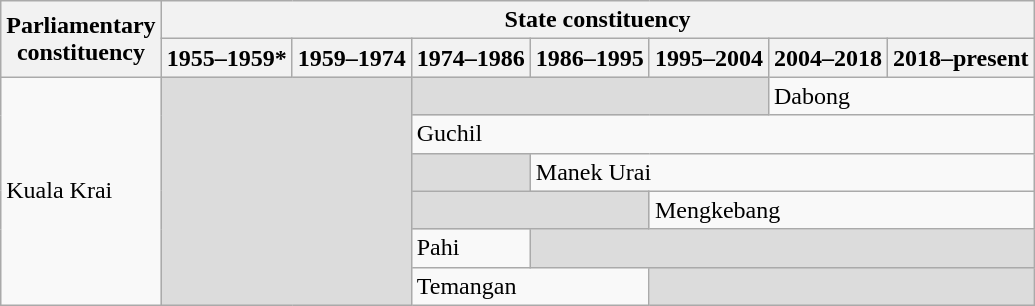<table class="wikitable">
<tr>
<th rowspan="2">Parliamentary<br>constituency</th>
<th colspan="7">State constituency</th>
</tr>
<tr>
<th>1955–1959*</th>
<th>1959–1974</th>
<th>1974–1986</th>
<th>1986–1995</th>
<th>1995–2004</th>
<th>2004–2018</th>
<th>2018–present</th>
</tr>
<tr>
<td rowspan="6">Kuala Krai</td>
<td colspan="2" rowspan="6" bgcolor="dcdcdc"></td>
<td colspan="3" bgcolor="dcdcdc"></td>
<td colspan="2">Dabong</td>
</tr>
<tr>
<td colspan="5">Guchil</td>
</tr>
<tr>
<td bgcolor="dcdcdc"></td>
<td colspan="4">Manek Urai</td>
</tr>
<tr>
<td colspan="2" bgcolor="dcdcdc"></td>
<td colspan="3">Mengkebang</td>
</tr>
<tr>
<td>Pahi</td>
<td colspan="4" bgcolor="dcdcdc"></td>
</tr>
<tr>
<td colspan="2">Temangan</td>
<td colspan="3" bgcolor="dcdcdc"></td>
</tr>
</table>
